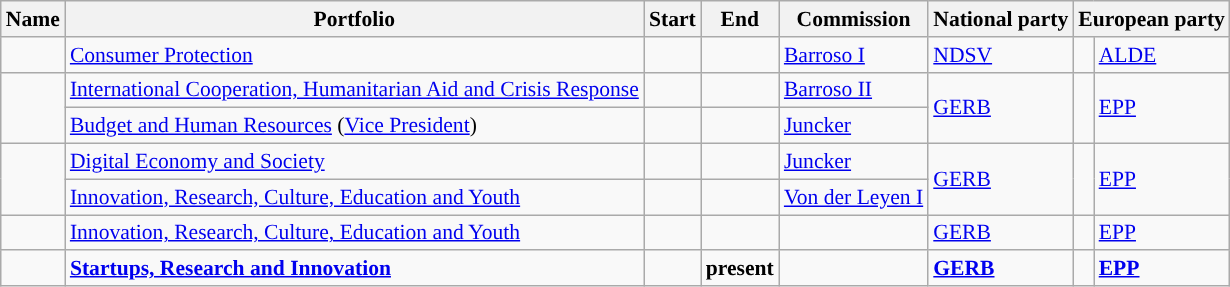<table class="wikitable sortable" style="font-size: 90%;">
<tr>
<th>Name</th>
<th>Portfolio</th>
<th>Start</th>
<th>End</th>
<th>Commission</th>
<th>National party</th>
<th colspan=2>European party</th>
</tr>
<tr>
<td></td>
<td><a href='#'>Consumer Protection</a></td>
<td></td>
<td></td>
<td><a href='#'>Barroso I</a></td>
<td><a href='#'>NDSV</a></td>
<td style="background:"></td>
<td><a href='#'>ALDE</a></td>
</tr>
<tr>
<td rowspan=2></td>
<td><a href='#'>International Cooperation, Humanitarian Aid and Crisis Response</a></td>
<td></td>
<td></td>
<td><a href='#'>Barroso II</a></td>
<td rowspan=2><a href='#'>GERB</a></td>
<td rowspan=2 style="background:"></td>
<td rowspan=2><a href='#'>EPP</a></td>
</tr>
<tr>
<td><a href='#'>Budget and Human Resources</a> (<a href='#'>Vice President</a>)</td>
<td></td>
<td></td>
<td><a href='#'>Juncker</a></td>
</tr>
<tr>
<td rowspan=2></td>
<td><a href='#'>Digital Economy and Society</a></td>
<td></td>
<td></td>
<td><a href='#'>Juncker</a></td>
<td rowspan=2><a href='#'>GERB</a></td>
<td rowspan=2 style="background:"></td>
<td rowspan=2><a href='#'>EPP</a></td>
</tr>
<tr>
<td><a href='#'>Innovation, Research, Culture, Education and Youth</a></td>
<td></td>
<td></td>
<td><a href='#'>Von der Leyen I</a></td>
</tr>
<tr>
<td></td>
<td><a href='#'>Innovation, Research, Culture, Education and Youth</a></td>
<td></td>
<td></td>
<td></td>
<td><a href='#'>GERB</a></td>
<td style="background:"></td>
<td><a href='#'>EPP</a></td>
</tr>
<tr>
<td><strong></strong></td>
<td><strong><a href='#'>Startups, Research and Innovation</a></strong></td>
<td><strong></strong></td>
<td><strong>present</strong></td>
<td><strong></strong></td>
<td><strong><a href='#'>GERB</a></strong></td>
<td style="background:"></td>
<td><strong><a href='#'>EPP</a></strong></td>
</tr>
</table>
